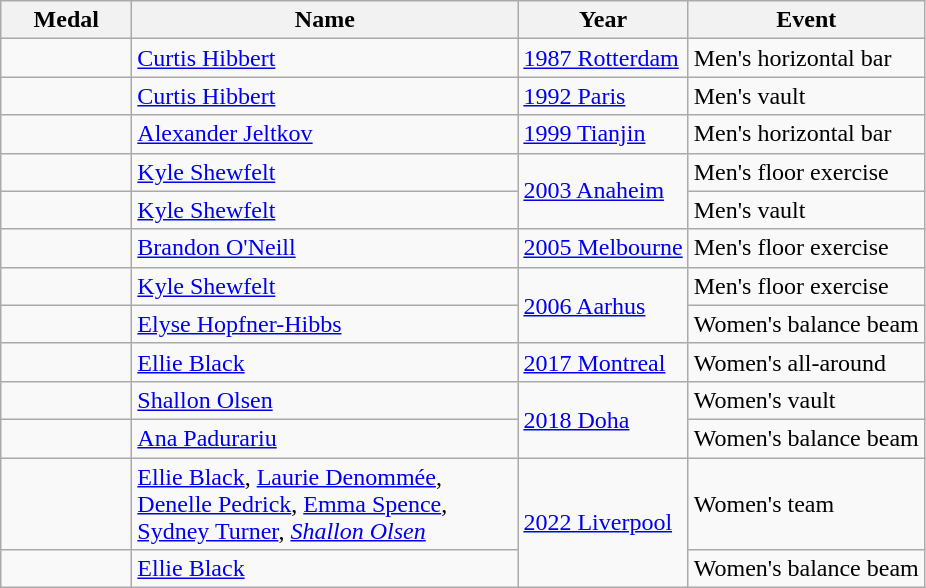<table class="wikitable sortable">
<tr>
<th style="width:5em;">Medal</th>
<th width=250>Name</th>
<th>Year</th>
<th>Event</th>
</tr>
<tr>
<td></td>
<td><a href='#'>Curtis Hibbert</a></td>
<td> <a href='#'>1987 Rotterdam</a></td>
<td>Men's horizontal bar</td>
</tr>
<tr>
<td></td>
<td><a href='#'>Curtis Hibbert</a></td>
<td> <a href='#'>1992 Paris</a></td>
<td>Men's vault</td>
</tr>
<tr>
<td></td>
<td><a href='#'>Alexander Jeltkov</a></td>
<td> <a href='#'>1999 Tianjin</a></td>
<td>Men's horizontal bar</td>
</tr>
<tr>
<td></td>
<td><a href='#'>Kyle Shewfelt</a></td>
<td rowspan="2"> <a href='#'>2003 Anaheim</a></td>
<td>Men's floor exercise</td>
</tr>
<tr>
<td></td>
<td><a href='#'>Kyle Shewfelt</a></td>
<td>Men's vault</td>
</tr>
<tr>
<td></td>
<td><a href='#'>Brandon O'Neill</a></td>
<td> <a href='#'>2005 Melbourne</a></td>
<td>Men's floor exercise</td>
</tr>
<tr>
<td></td>
<td><a href='#'>Kyle Shewfelt</a></td>
<td rowspan="2"> <a href='#'>2006 Aarhus</a></td>
<td>Men's floor exercise</td>
</tr>
<tr>
<td></td>
<td><a href='#'>Elyse Hopfner-Hibbs</a></td>
<td>Women's balance beam</td>
</tr>
<tr>
<td></td>
<td><a href='#'>Ellie Black</a></td>
<td> <a href='#'>2017 Montreal</a></td>
<td>Women's all-around</td>
</tr>
<tr>
<td></td>
<td><a href='#'>Shallon Olsen</a></td>
<td rowspan="2"> <a href='#'>2018 Doha</a></td>
<td>Women's vault</td>
</tr>
<tr>
<td></td>
<td><a href='#'>Ana Padurariu</a></td>
<td>Women's balance beam</td>
</tr>
<tr>
<td></td>
<td><a href='#'>Ellie Black</a>, <a href='#'>Laurie Denommée</a>, <a href='#'>Denelle Pedrick</a>, <a href='#'>Emma Spence</a>, <a href='#'>Sydney Turner</a>, <em><a href='#'>Shallon Olsen</a></em></td>
<td rowspan="2"> <a href='#'>2022 Liverpool</a></td>
<td>Women's team</td>
</tr>
<tr>
<td></td>
<td><a href='#'>Ellie Black</a></td>
<td>Women's balance beam</td>
</tr>
</table>
